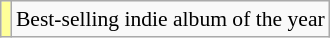<table class="wikitable plainrowheaders" style="font-size:90%;">
<tr>
<td bgcolor=#FFFF99 align=center></td>
<td>Best-selling indie album of the year</td>
</tr>
</table>
